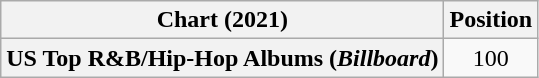<table class="wikitable plainrowheaders" style="text-align:center">
<tr>
<th scope="col">Chart (2021)</th>
<th scope="col">Position</th>
</tr>
<tr>
<th scope="row">US Top R&B/Hip-Hop Albums (<em>Billboard</em>)</th>
<td>100</td>
</tr>
</table>
